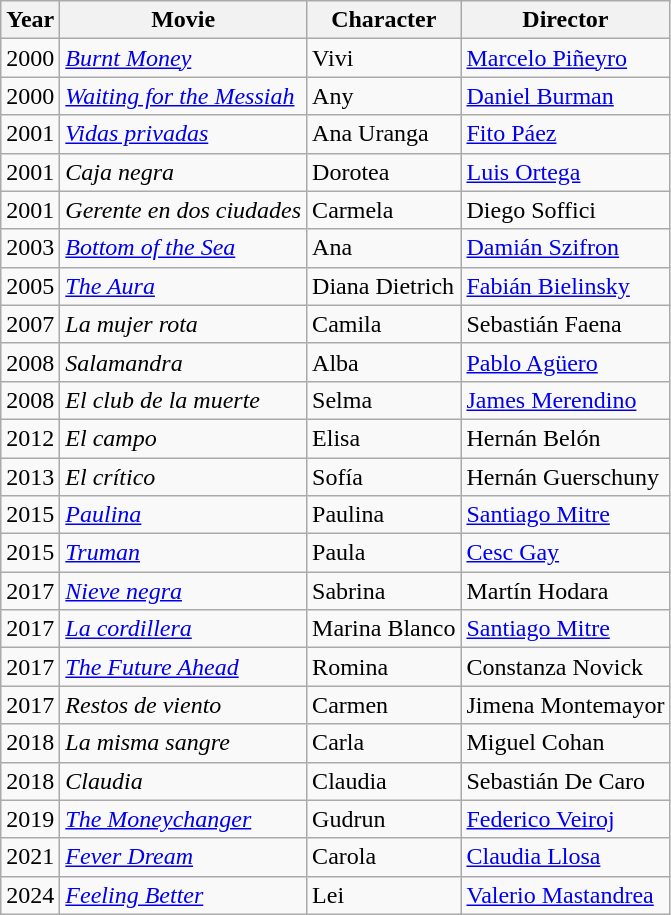<table class="wikitable">
<tr>
<th>Year</th>
<th>Movie</th>
<th>Character</th>
<th>Director</th>
</tr>
<tr>
<td>2000</td>
<td><em><a href='#'>Burnt Money</a></em></td>
<td>Vivi</td>
<td><a href='#'>Marcelo Piñeyro</a></td>
</tr>
<tr>
<td>2000</td>
<td><em><a href='#'>Waiting for the Messiah</a></em></td>
<td>Any</td>
<td><a href='#'>Daniel Burman</a></td>
</tr>
<tr>
<td>2001</td>
<td><em><a href='#'>Vidas privadas</a></em></td>
<td>Ana Uranga</td>
<td><a href='#'>Fito Páez</a></td>
</tr>
<tr>
<td>2001</td>
<td><em>Caja negra</em></td>
<td>Dorotea</td>
<td><a href='#'>Luis Ortega</a></td>
</tr>
<tr>
<td>2001</td>
<td><em>Gerente en dos ciudades</em></td>
<td>Carmela</td>
<td>Diego Soffici</td>
</tr>
<tr>
<td>2003</td>
<td><em><a href='#'>Bottom of the Sea</a></em></td>
<td>Ana</td>
<td><a href='#'>Damián Szifron</a></td>
</tr>
<tr>
<td>2005</td>
<td><em><a href='#'>The Aura</a></em></td>
<td>Diana Dietrich</td>
<td><a href='#'>Fabián Bielinsky</a></td>
</tr>
<tr>
<td>2007</td>
<td><em>La mujer rota</em></td>
<td>Camila</td>
<td>Sebastián Faena</td>
</tr>
<tr>
<td>2008</td>
<td><em>Salamandra</em></td>
<td>Alba</td>
<td><a href='#'>Pablo Agüero</a></td>
</tr>
<tr>
<td>2008</td>
<td><em>El club de la muerte</em></td>
<td>Selma</td>
<td><a href='#'>James Merendino</a></td>
</tr>
<tr>
<td>2012</td>
<td><em>El campo</em></td>
<td>Elisa</td>
<td>Hernán Belón</td>
</tr>
<tr>
<td>2013</td>
<td><em>El crítico</em></td>
<td>Sofía</td>
<td>Hernán Guerschuny</td>
</tr>
<tr>
<td>2015</td>
<td><em><a href='#'>Paulina</a></em></td>
<td>Paulina</td>
<td><a href='#'>Santiago Mitre</a></td>
</tr>
<tr>
<td>2015</td>
<td><em><a href='#'>Truman</a></em></td>
<td>Paula</td>
<td><a href='#'>Cesc Gay</a></td>
</tr>
<tr>
<td>2017</td>
<td><em><a href='#'>Nieve negra</a></em></td>
<td>Sabrina</td>
<td>Martín Hodara</td>
</tr>
<tr>
<td>2017</td>
<td><em><a href='#'>La cordillera</a></em></td>
<td>Marina Blanco</td>
<td><a href='#'>Santiago Mitre</a></td>
</tr>
<tr>
<td>2017</td>
<td><em><a href='#'>The Future Ahead</a></em></td>
<td>Romina</td>
<td>Constanza Novick</td>
</tr>
<tr>
<td>2017</td>
<td><em>Restos de viento</em></td>
<td>Carmen</td>
<td>Jimena Montemayor</td>
</tr>
<tr>
<td>2018</td>
<td><em>La misma sangre</em></td>
<td>Carla</td>
<td>Miguel Cohan</td>
</tr>
<tr>
<td>2018</td>
<td><em>Claudia</em></td>
<td>Claudia</td>
<td>Sebastián De Caro</td>
</tr>
<tr>
<td>2019</td>
<td><em><a href='#'>The Moneychanger</a></em></td>
<td>Gudrun</td>
<td><a href='#'>Federico Veiroj</a></td>
</tr>
<tr>
<td>2021</td>
<td><em><a href='#'>Fever Dream</a></em></td>
<td>Carola</td>
<td><a href='#'>Claudia Llosa</a></td>
</tr>
<tr>
<td>2024</td>
<td><em><a href='#'>Feeling Better</a></em></td>
<td>Lei</td>
<td><a href='#'>Valerio Mastandrea</a></td>
</tr>
</table>
